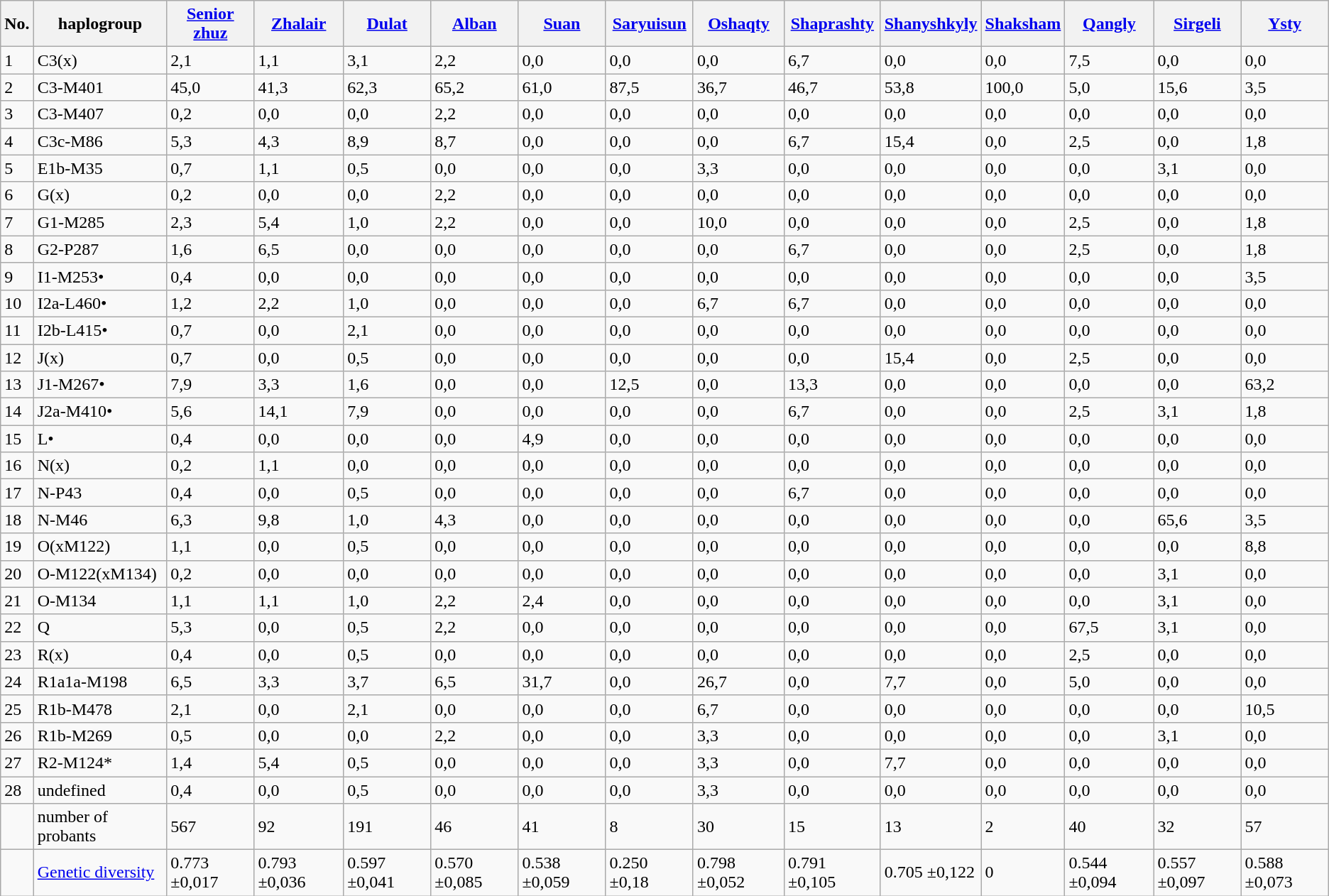<table class="wikitable sortable">
<tr>
<th>No.</th>
<th>haplogroup</th>
<th><a href='#'>Senior zhuz</a></th>
<th><a href='#'>Zhalair</a></th>
<th><a href='#'>Dulat</a></th>
<th><a href='#'>Alban</a></th>
<th><a href='#'>Suan</a></th>
<th><a href='#'>Saryuisun</a></th>
<th><a href='#'>Oshaqty</a></th>
<th><a href='#'>Shaprashty</a></th>
<th><a href='#'>Shanyshkyly</a></th>
<th><a href='#'>Shaksham</a></th>
<th><a href='#'>Qangly</a></th>
<th><a href='#'>Sirgeli</a></th>
<th><a href='#'>Ysty</a></th>
</tr>
<tr>
<td>1</td>
<td>C3(x)</td>
<td>2,1</td>
<td>1,1</td>
<td>3,1</td>
<td>2,2</td>
<td>0,0</td>
<td>0,0</td>
<td>0,0</td>
<td>6,7</td>
<td>0,0</td>
<td>0,0</td>
<td>7,5</td>
<td>0,0</td>
<td>0,0</td>
</tr>
<tr>
<td>2</td>
<td>C3-M401</td>
<td>45,0</td>
<td>41,3</td>
<td>62,3</td>
<td>65,2</td>
<td>61,0</td>
<td>87,5</td>
<td>36,7</td>
<td>46,7</td>
<td>53,8</td>
<td>100,0</td>
<td>5,0</td>
<td>15,6</td>
<td>3,5</td>
</tr>
<tr>
<td>3</td>
<td>C3-M407</td>
<td>0,2</td>
<td>0,0</td>
<td>0,0</td>
<td>2,2</td>
<td>0,0</td>
<td>0,0</td>
<td>0,0</td>
<td>0,0</td>
<td>0,0</td>
<td>0,0</td>
<td>0,0</td>
<td>0,0</td>
<td>0,0</td>
</tr>
<tr>
<td>4</td>
<td>C3c-M86</td>
<td>5,3</td>
<td>4,3</td>
<td>8,9</td>
<td>8,7</td>
<td>0,0</td>
<td>0,0</td>
<td>0,0</td>
<td>6,7</td>
<td>15,4</td>
<td>0,0</td>
<td>2,5</td>
<td>0,0</td>
<td>1,8</td>
</tr>
<tr>
<td>5</td>
<td>E1b-M35</td>
<td>0,7</td>
<td>1,1</td>
<td>0,5</td>
<td>0,0</td>
<td>0,0</td>
<td>0,0</td>
<td>3,3</td>
<td>0,0</td>
<td>0,0</td>
<td>0,0</td>
<td>0,0</td>
<td>3,1</td>
<td>0,0</td>
</tr>
<tr>
<td>6</td>
<td>G(x)</td>
<td>0,2</td>
<td>0,0</td>
<td>0,0</td>
<td>2,2</td>
<td>0,0</td>
<td>0,0</td>
<td>0,0</td>
<td>0,0</td>
<td>0,0</td>
<td>0,0</td>
<td>0,0</td>
<td>0,0</td>
<td>0,0</td>
</tr>
<tr>
<td>7</td>
<td>G1-M285</td>
<td>2,3</td>
<td>5,4</td>
<td>1,0</td>
<td>2,2</td>
<td>0,0</td>
<td>0,0</td>
<td>10,0</td>
<td>0,0</td>
<td>0,0</td>
<td>0,0</td>
<td>2,5</td>
<td>0,0</td>
<td>1,8</td>
</tr>
<tr>
<td>8</td>
<td>G2-P287</td>
<td>1,6</td>
<td>6,5</td>
<td>0,0</td>
<td>0,0</td>
<td>0,0</td>
<td>0,0</td>
<td>0,0</td>
<td>6,7</td>
<td>0,0</td>
<td>0,0</td>
<td>2,5</td>
<td>0,0</td>
<td>1,8</td>
</tr>
<tr>
<td>9</td>
<td>I1-M253•</td>
<td>0,4</td>
<td>0,0</td>
<td>0,0</td>
<td>0,0</td>
<td>0,0</td>
<td>0,0</td>
<td>0,0</td>
<td>0,0</td>
<td>0,0</td>
<td>0,0</td>
<td>0,0</td>
<td>0,0</td>
<td>3,5</td>
</tr>
<tr>
<td>10</td>
<td>I2a-L460•</td>
<td>1,2</td>
<td>2,2</td>
<td>1,0</td>
<td>0,0</td>
<td>0,0</td>
<td>0,0</td>
<td>6,7</td>
<td>6,7</td>
<td>0,0</td>
<td>0,0</td>
<td>0,0</td>
<td>0,0</td>
<td>0,0</td>
</tr>
<tr>
<td>11</td>
<td>I2b-L415•</td>
<td>0,7</td>
<td>0,0</td>
<td>2,1</td>
<td>0,0</td>
<td>0,0</td>
<td>0,0</td>
<td>0,0</td>
<td>0,0</td>
<td>0,0</td>
<td>0,0</td>
<td>0,0</td>
<td>0,0</td>
<td>0,0</td>
</tr>
<tr>
<td>12</td>
<td>J(x)</td>
<td>0,7</td>
<td>0,0</td>
<td>0,5</td>
<td>0,0</td>
<td>0,0</td>
<td>0,0</td>
<td>0,0</td>
<td>0,0</td>
<td>15,4</td>
<td>0,0</td>
<td>2,5</td>
<td>0,0</td>
<td>0,0</td>
</tr>
<tr>
<td>13</td>
<td>J1-M267•</td>
<td>7,9</td>
<td>3,3</td>
<td>1,6</td>
<td>0,0</td>
<td>0,0</td>
<td>12,5</td>
<td>0,0</td>
<td>13,3</td>
<td>0,0</td>
<td>0,0</td>
<td>0,0</td>
<td>0,0</td>
<td>63,2</td>
</tr>
<tr>
<td>14</td>
<td>J2a-M410•</td>
<td>5,6</td>
<td>14,1</td>
<td>7,9</td>
<td>0,0</td>
<td>0,0</td>
<td>0,0</td>
<td>0,0</td>
<td>6,7</td>
<td>0,0</td>
<td>0,0</td>
<td>2,5</td>
<td>3,1</td>
<td>1,8</td>
</tr>
<tr>
<td>15</td>
<td>L•</td>
<td>0,4</td>
<td>0,0</td>
<td>0,0</td>
<td>0,0</td>
<td>4,9</td>
<td>0,0</td>
<td>0,0</td>
<td>0,0</td>
<td>0,0</td>
<td>0,0</td>
<td>0,0</td>
<td>0,0</td>
<td>0,0</td>
</tr>
<tr>
<td>16</td>
<td>N(x)</td>
<td>0,2</td>
<td>1,1</td>
<td>0,0</td>
<td>0,0</td>
<td>0,0</td>
<td>0,0</td>
<td>0,0</td>
<td>0,0</td>
<td>0,0</td>
<td>0,0</td>
<td>0,0</td>
<td>0,0</td>
<td>0,0</td>
</tr>
<tr>
<td>17</td>
<td>N-P43</td>
<td>0,4</td>
<td>0,0</td>
<td>0,5</td>
<td>0,0</td>
<td>0,0</td>
<td>0,0</td>
<td>0,0</td>
<td>6,7</td>
<td>0,0</td>
<td>0,0</td>
<td>0,0</td>
<td>0,0</td>
<td>0,0</td>
</tr>
<tr>
<td>18</td>
<td>N-M46</td>
<td>6,3</td>
<td>9,8</td>
<td>1,0</td>
<td>4,3</td>
<td>0,0</td>
<td>0,0</td>
<td>0,0</td>
<td>0,0</td>
<td>0,0</td>
<td>0,0</td>
<td>0,0</td>
<td>65,6</td>
<td>3,5</td>
</tr>
<tr>
<td>19</td>
<td>O(xM122)</td>
<td>1,1</td>
<td>0,0</td>
<td>0,5</td>
<td>0,0</td>
<td>0,0</td>
<td>0,0</td>
<td>0,0</td>
<td>0,0</td>
<td>0,0</td>
<td>0,0</td>
<td>0,0</td>
<td>0,0</td>
<td>8,8</td>
</tr>
<tr>
<td>20</td>
<td>O-M122(xM134)</td>
<td>0,2</td>
<td>0,0</td>
<td>0,0</td>
<td>0,0</td>
<td>0,0</td>
<td>0,0</td>
<td>0,0</td>
<td>0,0</td>
<td>0,0</td>
<td>0,0</td>
<td>0,0</td>
<td>3,1</td>
<td>0,0</td>
</tr>
<tr>
<td>21</td>
<td>O-M134</td>
<td>1,1</td>
<td>1,1</td>
<td>1,0</td>
<td>2,2</td>
<td>2,4</td>
<td>0,0</td>
<td>0,0</td>
<td>0,0</td>
<td>0,0</td>
<td>0,0</td>
<td>0,0</td>
<td>3,1</td>
<td>0,0</td>
</tr>
<tr>
<td>22</td>
<td>Q</td>
<td>5,3</td>
<td>0,0</td>
<td>0,5</td>
<td>2,2</td>
<td>0,0</td>
<td>0,0</td>
<td>0,0</td>
<td>0,0</td>
<td>0,0</td>
<td>0,0</td>
<td>67,5</td>
<td>3,1</td>
<td>0,0</td>
</tr>
<tr>
<td>23</td>
<td>R(x)</td>
<td>0,4</td>
<td>0,0</td>
<td>0,5</td>
<td>0,0</td>
<td>0,0</td>
<td>0,0</td>
<td>0,0</td>
<td>0,0</td>
<td>0,0</td>
<td>0,0</td>
<td>2,5</td>
<td>0,0</td>
<td>0,0</td>
</tr>
<tr>
<td>24</td>
<td>R1a1a-M198</td>
<td>6,5</td>
<td>3,3</td>
<td>3,7</td>
<td>6,5</td>
<td>31,7</td>
<td>0,0</td>
<td>26,7</td>
<td>0,0</td>
<td>7,7</td>
<td>0,0</td>
<td>5,0</td>
<td>0,0</td>
<td>0,0</td>
</tr>
<tr>
<td>25</td>
<td>R1b-M478</td>
<td>2,1</td>
<td>0,0</td>
<td>2,1</td>
<td>0,0</td>
<td>0,0</td>
<td>0,0</td>
<td>6,7</td>
<td>0,0</td>
<td>0,0</td>
<td>0,0</td>
<td>0,0</td>
<td>0,0</td>
<td>10,5</td>
</tr>
<tr>
<td>26</td>
<td>R1b-M269</td>
<td>0,5</td>
<td>0,0</td>
<td>0,0</td>
<td>2,2</td>
<td>0,0</td>
<td>0,0</td>
<td>3,3</td>
<td>0,0</td>
<td>0,0</td>
<td>0,0</td>
<td>0,0</td>
<td>3,1</td>
<td>0,0</td>
</tr>
<tr>
<td>27</td>
<td>R2-M124*</td>
<td>1,4</td>
<td>5,4</td>
<td>0,5</td>
<td>0,0</td>
<td>0,0</td>
<td>0,0</td>
<td>3,3</td>
<td>0,0</td>
<td>7,7</td>
<td>0,0</td>
<td>0,0</td>
<td>0,0</td>
<td>0,0</td>
</tr>
<tr>
<td>28</td>
<td>undefined</td>
<td>0,4</td>
<td>0,0</td>
<td>0,5</td>
<td>0,0</td>
<td>0,0</td>
<td>0,0</td>
<td>3,3</td>
<td>0,0</td>
<td>0,0</td>
<td>0,0</td>
<td>0,0</td>
<td>0,0</td>
<td>0,0</td>
</tr>
<tr>
<td></td>
<td>number of probants</td>
<td>567</td>
<td>92</td>
<td>191</td>
<td>46</td>
<td>41</td>
<td>8</td>
<td>30</td>
<td>15</td>
<td>13</td>
<td>2</td>
<td>40</td>
<td>32</td>
<td>57</td>
</tr>
<tr>
<td></td>
<td><a href='#'>Genetic diversity</a></td>
<td>0.773 ±0,017</td>
<td>0.793 ±0,036</td>
<td>0.597 ±0,041</td>
<td>0.570 ±0,085</td>
<td>0.538 ±0,059</td>
<td>0.250 ±0,18</td>
<td>0.798 ±0,052</td>
<td>0.791 ±0,105</td>
<td>0.705 ±0,122</td>
<td>0</td>
<td>0.544 ±0,094</td>
<td>0.557 ±0,097</td>
<td>0.588 ±0,073</td>
</tr>
</table>
